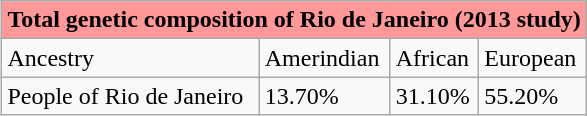<table class="wikitable" border="1px black" style="float:right; margin-left:1em">
<tr>
<th style="background:#f99;" colspan="5">Total genetic composition of Rio de Janeiro (2013 study)</th>
</tr>
<tr>
<td>Ancestry</td>
<td>Amerindian</td>
<td>African</td>
<td>European</td>
</tr>
<tr>
<td>People of Rio de Janeiro</td>
<td>13.70%</td>
<td>31.10%</td>
<td>55.20%</td>
</tr>
</table>
